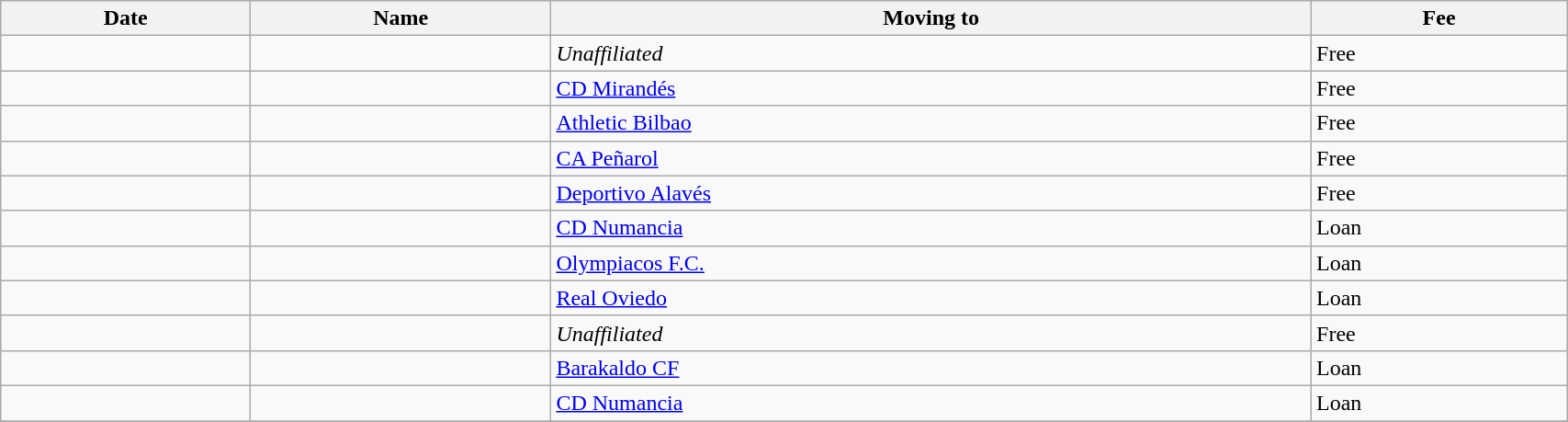<table class="wikitable sortable" width=90%>
<tr>
<th>Date</th>
<th>Name</th>
<th>Moving to</th>
<th>Fee</th>
</tr>
<tr>
<td></td>
<td> </td>
<td> <em>Unaffiliated</em></td>
<td>Free</td>
</tr>
<tr>
<td></td>
<td> </td>
<td> <a href='#'>CD Mirandés</a></td>
<td>Free</td>
</tr>
<tr>
<td></td>
<td> </td>
<td> <a href='#'>Athletic Bilbao</a></td>
<td>Free</td>
</tr>
<tr>
<td></td>
<td> </td>
<td> <a href='#'>CA Peñarol</a></td>
<td>Free</td>
</tr>
<tr>
<td></td>
<td> </td>
<td> <a href='#'>Deportivo Alavés</a></td>
<td>Free</td>
</tr>
<tr>
<td></td>
<td> </td>
<td> <a href='#'>CD Numancia</a></td>
<td>Loan</td>
</tr>
<tr>
<td></td>
<td> </td>
<td> <a href='#'>Olympiacos F.C.</a></td>
<td>Loan</td>
</tr>
<tr>
<td></td>
<td> </td>
<td> <a href='#'>Real Oviedo</a></td>
<td>Loan</td>
</tr>
<tr>
<td></td>
<td> </td>
<td> <em>Unaffiliated</em></td>
<td>Free</td>
</tr>
<tr>
<td></td>
<td> </td>
<td> <a href='#'>Barakaldo CF</a></td>
<td>Loan</td>
</tr>
<tr>
<td></td>
<td> </td>
<td> <a href='#'>CD Numancia</a></td>
<td>Loan</td>
</tr>
<tr>
</tr>
</table>
